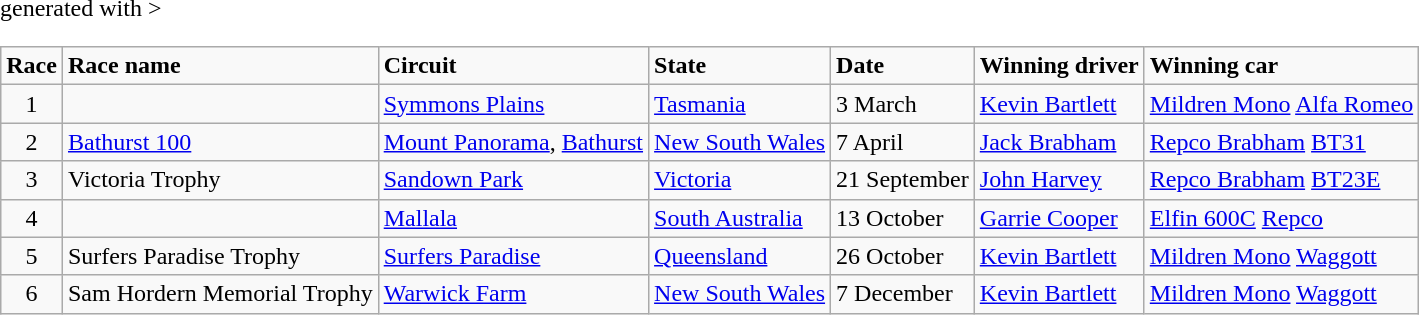<table class="wikitable" <hiddentext>generated with >
<tr style="font-weight:bold">
<td height="14" align="center">Race</td>
<td>Race name</td>
<td>Circuit</td>
<td>State</td>
<td>Date</td>
<td>Winning driver</td>
<td>Winning car</td>
</tr>
<tr>
<td height="14" align="center">1</td>
<td align="center"> </td>
<td><a href='#'>Symmons Plains</a></td>
<td><a href='#'>Tasmania</a></td>
<td>3 March</td>
<td><a href='#'>Kevin Bartlett</a></td>
<td><a href='#'>Mildren Mono</a> <a href='#'>Alfa Romeo</a></td>
</tr>
<tr>
<td height="14" align="center">2</td>
<td><a href='#'>Bathurst 100</a></td>
<td><a href='#'>Mount Panorama</a>, <a href='#'>Bathurst</a></td>
<td><a href='#'>New South Wales</a></td>
<td>7 April</td>
<td><a href='#'>Jack Brabham</a></td>
<td><a href='#'>Repco Brabham</a> <a href='#'>BT31</a></td>
</tr>
<tr>
<td height="14" align="center">3</td>
<td>Victoria Trophy</td>
<td><a href='#'>Sandown Park</a></td>
<td><a href='#'>Victoria</a></td>
<td>21 September</td>
<td><a href='#'>John Harvey</a></td>
<td><a href='#'>Repco Brabham</a> <a href='#'>BT23E</a></td>
</tr>
<tr>
<td height="14" align="center">4</td>
<td> </td>
<td><a href='#'>Mallala</a></td>
<td><a href='#'>South Australia</a></td>
<td>13 October</td>
<td><a href='#'>Garrie Cooper</a></td>
<td><a href='#'>Elfin 600C</a>  <a href='#'>Repco</a></td>
</tr>
<tr>
<td height="14" align="center">5</td>
<td>Surfers Paradise Trophy</td>
<td><a href='#'>Surfers Paradise</a></td>
<td><a href='#'>Queensland</a></td>
<td>26 October</td>
<td><a href='#'>Kevin Bartlett</a></td>
<td><a href='#'>Mildren Mono</a> <a href='#'>Waggott</a></td>
</tr>
<tr>
<td height="14" align="center">6</td>
<td>Sam Hordern Memorial Trophy</td>
<td><a href='#'>Warwick Farm</a></td>
<td><a href='#'>New South Wales</a></td>
<td>7 December</td>
<td><a href='#'>Kevin Bartlett</a></td>
<td><a href='#'>Mildren Mono</a> <a href='#'>Waggott</a></td>
</tr>
</table>
